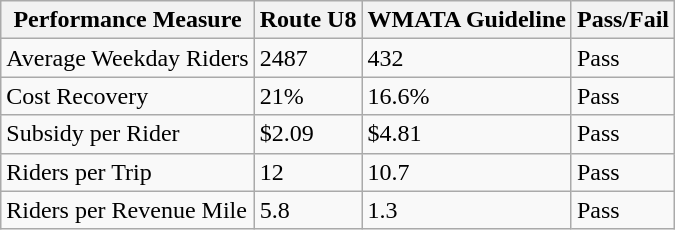<table class="wikitable">
<tr>
<th>Performance Measure</th>
<th>Route U8</th>
<th>WMATA Guideline</th>
<th>Pass/Fail</th>
</tr>
<tr>
<td>Average Weekday Riders</td>
<td>2487</td>
<td>432</td>
<td>Pass</td>
</tr>
<tr>
<td>Cost Recovery</td>
<td>21%</td>
<td>16.6%</td>
<td>Pass</td>
</tr>
<tr>
<td>Subsidy per Rider</td>
<td>$2.09</td>
<td>$4.81</td>
<td>Pass</td>
</tr>
<tr>
<td>Riders per Trip</td>
<td>12</td>
<td>10.7</td>
<td>Pass</td>
</tr>
<tr>
<td>Riders per Revenue Mile</td>
<td>5.8</td>
<td>1.3</td>
<td>Pass</td>
</tr>
</table>
